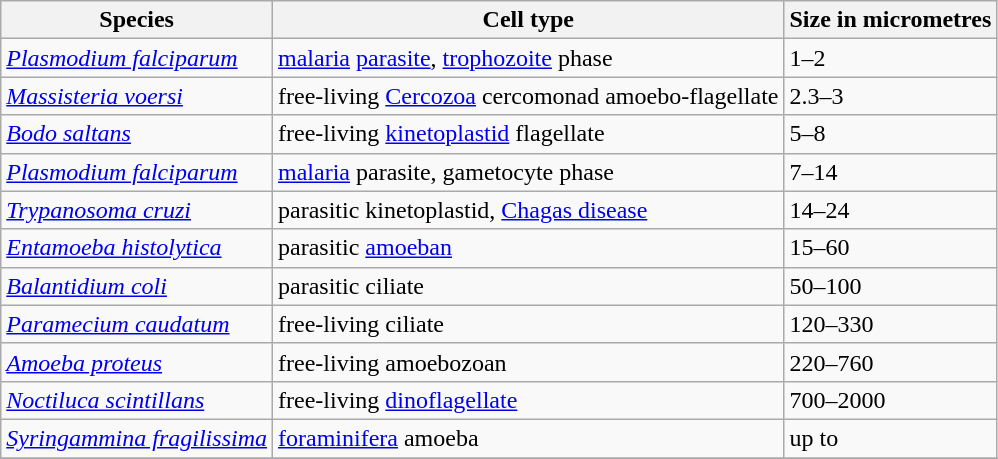<table class="wikitable">
<tr>
<th>Species</th>
<th>Cell type</th>
<th>Size in micrometres</th>
</tr>
<tr>
<td><em><a href='#'>Plasmodium falciparum</a></em></td>
<td><a href='#'>malaria</a> <a href='#'>parasite</a>, <a href='#'>trophozoite</a> phase</td>
<td>1–2</td>
</tr>
<tr>
<td><em><a href='#'>Massisteria voersi</a></em></td>
<td>free-living <a href='#'>Cercozoa</a> cercomonad amoebo-flagellate</td>
<td>2.3–3</td>
</tr>
<tr>
<td><em><a href='#'>Bodo saltans</a></em></td>
<td>free-living <a href='#'>kinetoplastid</a> flagellate</td>
<td>5–8</td>
</tr>
<tr>
<td><em><a href='#'>Plasmodium falciparum</a></em></td>
<td><a href='#'>malaria</a> parasite, gametocyte phase</td>
<td>7–14</td>
</tr>
<tr>
<td><em><a href='#'>Trypanosoma cruzi</a></em></td>
<td>parasitic kinetoplastid, <a href='#'>Chagas disease</a></td>
<td>14–24</td>
</tr>
<tr>
<td><em><a href='#'>Entamoeba histolytica</a></em></td>
<td>parasitic <a href='#'>amoeban</a></td>
<td>15–60</td>
</tr>
<tr>
<td><em><a href='#'>Balantidium coli</a></em></td>
<td>parasitic ciliate</td>
<td>50–100</td>
</tr>
<tr>
<td><em><a href='#'>Paramecium caudatum</a></em></td>
<td>free-living ciliate</td>
<td>120–330</td>
</tr>
<tr>
<td><em><a href='#'>Amoeba proteus</a></em></td>
<td>free-living amoebozoan</td>
<td>220–760</td>
</tr>
<tr>
<td><em><a href='#'>Noctiluca scintillans</a></em></td>
<td>free-living <a href='#'>dinoflagellate</a></td>
<td>700–2000</td>
</tr>
<tr>
<td><em><a href='#'>Syringammina fragilissima</a></em></td>
<td><a href='#'>foraminifera</a> amoeba</td>
<td>up to </td>
</tr>
<tr>
</tr>
</table>
